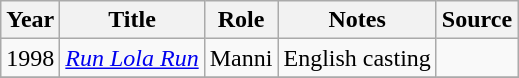<table class="wikitable sortable plainrowheaders">
<tr>
<th>Year</th>
<th>Title</th>
<th>Role</th>
<th class="unsortable">Notes</th>
<th class="unsortable">Source</th>
</tr>
<tr>
<td>1998</td>
<td><em><a href='#'>Run Lola Run</a></em></td>
<td>Manni</td>
<td>English casting</td>
<td></td>
</tr>
<tr>
</tr>
</table>
